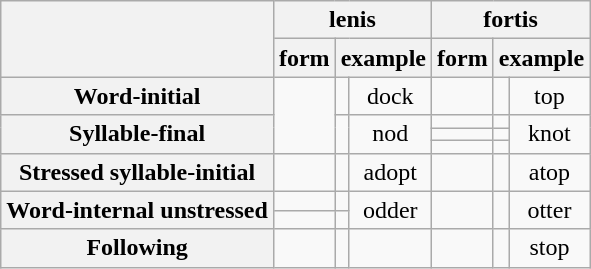<table class="wikitable" style="text-align: center;">
<tr>
<th colspan="2"  rowspan="2"></th>
<th colspan="3">lenis</th>
<th colspan="3">fortis</th>
</tr>
<tr>
<th>form</th>
<th colspan="2">example</th>
<th>form</th>
<th colspan="2">example</th>
</tr>
<tr>
<th colspan="2">Word-initial</th>
<td rowspan=4></td>
<td></td>
<td>dock</td>
<td></td>
<td></td>
<td>top</td>
</tr>
<tr>
<th colspan="2"  rowspan="3">Syllable-final</th>
<td rowspan="3"></td>
<td rowspan="3">nod</td>
<td></td>
<td></td>
<td rowspan="3">knot</td>
</tr>
<tr>
<td></td>
<td></td>
</tr>
<tr>
<td></td>
<td></td>
</tr>
<tr>
<th colspan="2">Stressed syllable-initial</th>
<td></td>
<td></td>
<td>adopt</td>
<td></td>
<td></td>
<td>atop</td>
</tr>
<tr>
<th colspan="2"  rowspan="2">Word-internal unstressed</th>
<td></td>
<td></td>
<td rowspan="2">odder</td>
<td rowspan="2"></td>
<td rowspan="2"></td>
<td rowspan="2">otter</td>
</tr>
<tr>
<td></td>
<td></td>
</tr>
<tr>
<th colspan="2">Following </th>
<td></td>
<td></td>
<td></td>
<td></td>
<td></td>
<td>stop</td>
</tr>
</table>
